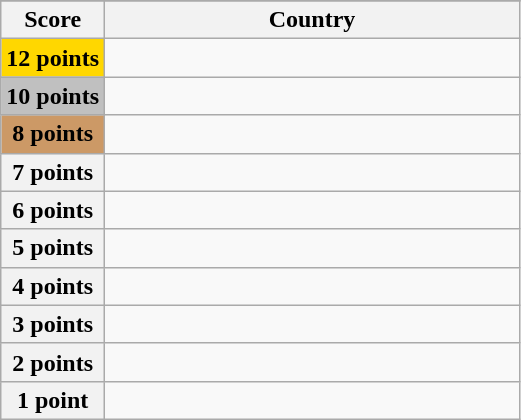<table class="wikitable">
<tr>
</tr>
<tr>
<th scope="col" width="20%">Score</th>
<th scope="col">Country</th>
</tr>
<tr>
<th scope="row" style="background:gold">12 points</th>
<td></td>
</tr>
<tr>
<th scope="row" style="background:silver">10 points</th>
<td></td>
</tr>
<tr>
<th scope="row" style="background:#CC9966">8 points</th>
<td></td>
</tr>
<tr>
<th scope="row">7 points</th>
<td></td>
</tr>
<tr>
<th scope="row">6 points</th>
<td></td>
</tr>
<tr>
<th scope="row">5 points</th>
<td></td>
</tr>
<tr>
<th scope="row">4 points</th>
<td></td>
</tr>
<tr>
<th scope="row">3 points</th>
<td></td>
</tr>
<tr>
<th scope="row">2 points</th>
<td></td>
</tr>
<tr>
<th scope="row">1 point</th>
<td></td>
</tr>
</table>
